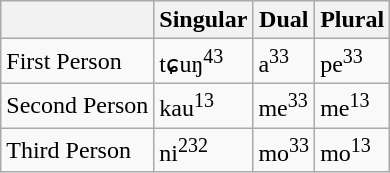<table class="wikitable">
<tr>
<th></th>
<th>Singular</th>
<th>Dual</th>
<th>Plural</th>
</tr>
<tr>
<td>First Person</td>
<td>tɕuŋ<sup>43</sup></td>
<td>a<sup>33</sup></td>
<td>pe<sup>33</sup></td>
</tr>
<tr>
<td>Second Person</td>
<td>kau<sup>13</sup></td>
<td>me<sup>33</sup></td>
<td>me<sup>13</sup></td>
</tr>
<tr>
<td>Third Person</td>
<td>ni<sup>232</sup></td>
<td>mo<sup>33</sup></td>
<td>mo<sup>13</sup></td>
</tr>
</table>
